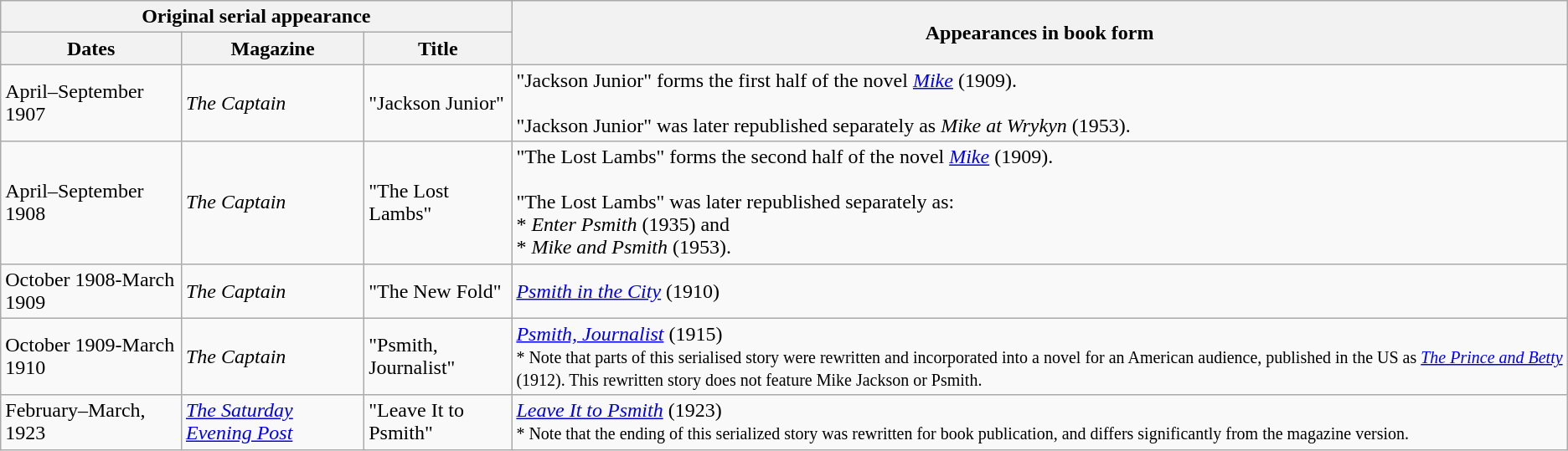<table class="wikitable">
<tr>
<th colspan="3">Original serial appearance</th>
<th rowspan="2">Appearances in book form</th>
</tr>
<tr>
<th>Dates</th>
<th>Magazine</th>
<th>Title</th>
</tr>
<tr>
<td>April–September 1907</td>
<td><em>The Captain</em></td>
<td>"Jackson Junior"</td>
<td>"Jackson Junior" forms the first half of the novel <em><a href='#'>Mike</a></em> (1909).  <br><br>"Jackson Junior" was later republished separately as <em>Mike at Wrykyn</em> (1953).</td>
</tr>
<tr>
<td>April–September 1908</td>
<td><em>The Captain</em></td>
<td>"The Lost Lambs"</td>
<td>"The Lost Lambs" forms the second half of the novel <em><a href='#'>Mike</a></em> (1909).   <br><br>"The Lost Lambs" was later republished separately as: <br>  *  <em>Enter Psmith</em> (1935) and <br>  * <em>Mike and Psmith</em> (1953).</td>
</tr>
<tr>
<td>October 1908-March 1909</td>
<td><em>The Captain</em></td>
<td>"The New Fold"</td>
<td><em><a href='#'>Psmith in the City</a></em> (1910)</td>
</tr>
<tr>
<td>October 1909-March 1910</td>
<td><em>The Captain</em></td>
<td>"Psmith, Journalist"</td>
<td><em><a href='#'>Psmith, Journalist</a></em> (1915) <br> <small> * Note that parts of this serialised story were rewritten and incorporated into a novel for an American audience, published in the US as <em><a href='#'>The Prince and Betty</a></em> (1912).  This rewritten story does not feature Mike Jackson or Psmith. </small></td>
</tr>
<tr>
<td>February–March, 1923</td>
<td><em><a href='#'>The Saturday Evening Post</a></em></td>
<td>"Leave It to Psmith"</td>
<td><em><a href='#'>Leave It to Psmith</a></em> (1923) <br> <small> * Note that the ending of this serialized story was rewritten for book publication, and differs significantly from the magazine version. </small></td>
</tr>
</table>
